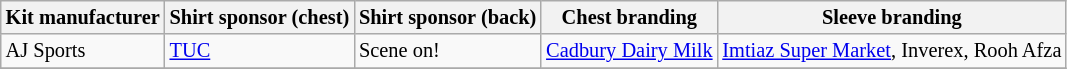<table class="wikitable"  style="font-size:85%;">
<tr>
<th>Kit manufacturer</th>
<th>Shirt sponsor (chest)</th>
<th>Shirt sponsor (back)</th>
<th>Chest branding</th>
<th>Sleeve branding</th>
</tr>
<tr>
<td>AJ Sports</td>
<td><a href='#'>TUC</a></td>
<td>Scene on!</td>
<td><a href='#'>Cadbury Dairy Milk</a></td>
<td><a href='#'>Imtiaz Super Market</a>, Inverex, Rooh Afza</td>
</tr>
<tr>
</tr>
</table>
